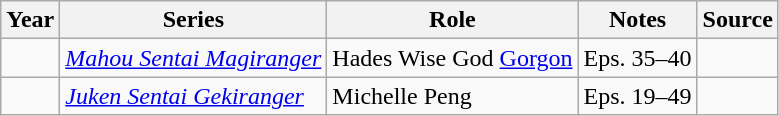<table class="wikitable sortable plainrowheaders">
<tr>
<th>Year</th>
<th>Series</th>
<th>Role</th>
<th class="unsortable">Notes</th>
<th class="unsortable">Source</th>
</tr>
<tr>
<td></td>
<td><em><a href='#'>Mahou Sentai Magiranger</a></em></td>
<td>Hades Wise God <a href='#'>Gorgon</a></td>
<td>Eps. 35–40</td>
<td></td>
</tr>
<tr>
<td></td>
<td><em><a href='#'>Juken Sentai Gekiranger</a></em></td>
<td>Michelle Peng</td>
<td>Eps. 19–49</td>
<td></td>
</tr>
</table>
